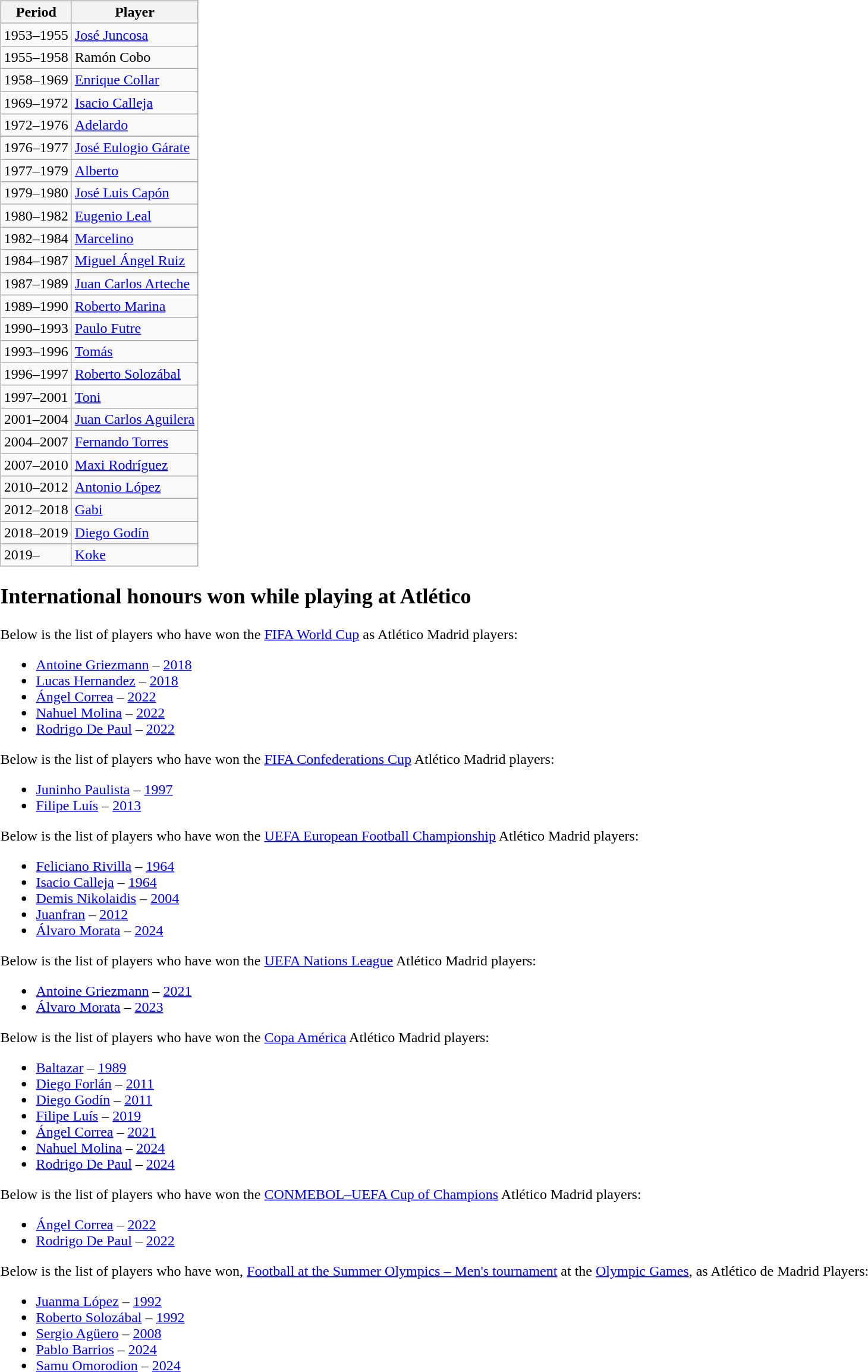<table>
<tr>
<td valign="top"><br><table class="wikitable">
<tr>
<th>Period</th>
<th>Player</th>
</tr>
<tr>
<td>1953–1955</td>
<td> <a href='#'>José Juncosa</a></td>
</tr>
<tr>
<td>1955–1958</td>
<td> Ramón Cobo</td>
</tr>
<tr Luis suares( member of the greatest threesome ever!!! MSN!!)>
<td>1958–1969</td>
<td> <a href='#'>Enrique Collar</a></td>
</tr>
<tr>
<td>1969–1972</td>
<td> <a href='#'>Isacio Calleja</a></td>
</tr>
<tr>
<td>1972–1976</td>
<td> <a href='#'>Adelardo</a></td>
</tr>
<tr>
</tr>
<tr>
<td>1976–1977</td>
<td> <a href='#'>José Eulogio Gárate</a></td>
</tr>
<tr>
<td>1977–1979</td>
<td> <a href='#'>Alberto</a></td>
</tr>
<tr>
<td>1979–1980</td>
<td> <a href='#'>José Luis Capón</a></td>
</tr>
<tr>
<td>1980–1982</td>
<td> <a href='#'>Eugenio Leal</a></td>
</tr>
<tr>
<td>1982–1984</td>
<td> <a href='#'>Marcelino</a></td>
</tr>
<tr>
<td>1984–1987</td>
<td> <a href='#'>Miguel Ángel Ruiz</a></td>
</tr>
<tr>
<td>1987–1989</td>
<td> <a href='#'>Juan Carlos Arteche</a></td>
</tr>
<tr>
<td>1989–1990</td>
<td> <a href='#'>Roberto Marina</a></td>
</tr>
<tr>
<td>1990–1993</td>
<td> <a href='#'>Paulo Futre</a></td>
</tr>
<tr>
<td>1993–1996</td>
<td> <a href='#'>Tomás</a></td>
</tr>
<tr>
<td>1996–1997</td>
<td> <a href='#'>Roberto Solozábal</a></td>
</tr>
<tr>
<td>1997–2001</td>
<td> <a href='#'>Toni</a></td>
</tr>
<tr>
<td>2001–2004</td>
<td> <a href='#'>Juan Carlos Aguilera</a></td>
</tr>
<tr>
<td>2004–2007</td>
<td> <a href='#'>Fernando Torres</a></td>
</tr>
<tr>
<td>2007–2010</td>
<td> <a href='#'>Maxi Rodríguez</a></td>
</tr>
<tr>
<td>2010–2012</td>
<td> <a href='#'>Antonio López</a></td>
</tr>
<tr>
<td>2012–2018</td>
<td> <a href='#'>Gabi</a></td>
</tr>
<tr>
<td>2018–2019</td>
<td> <a href='#'>Diego Godín</a></td>
</tr>
<tr>
<td>2019–</td>
<td> <a href='#'>Koke</a></td>
</tr>
</table>
<h2>International honours won while playing at Atlético</h2>Below is the list of players who have won the <a href='#'>FIFA World Cup</a> as Atlético Madrid players:<ul><li> <a href='#'>Antoine Griezmann</a> – <a href='#'>2018</a></li><li> <a href='#'>Lucas Hernandez</a> – <a href='#'>2018</a></li><li> <a href='#'>Ángel Correa</a> – <a href='#'>2022</a></li><li> <a href='#'>Nahuel Molina</a> – <a href='#'>2022</a></li><li> <a href='#'>Rodrigo De Paul</a> – <a href='#'>2022</a></li></ul>Below is the list of players who have won the <a href='#'>FIFA Confederations Cup</a> Atlético Madrid players:<ul><li> <a href='#'>Juninho Paulista</a> – <a href='#'>1997</a></li><li> <a href='#'>Filipe Luís</a> – <a href='#'>2013</a></li></ul>Below is the list of players who have won the <a href='#'>UEFA European Football Championship</a> Atlético Madrid players:<ul><li> <a href='#'>Feliciano Rivilla</a> – <a href='#'>1964</a></li><li> <a href='#'>Isacio Calleja</a> – <a href='#'>1964</a></li><li> <a href='#'>Demis Nikolaidis</a> – <a href='#'>2004</a></li><li> <a href='#'>Juanfran</a> – <a href='#'>2012</a></li><li> <a href='#'>Álvaro Morata</a> – <a href='#'>2024</a></li></ul>Below is the list of players who have won the <a href='#'>UEFA Nations League</a> Atlético Madrid players:<ul><li> <a href='#'>Antoine Griezmann</a> – <a href='#'>2021</a></li><li> <a href='#'>Álvaro Morata</a> – <a href='#'>2023</a></li></ul>Below is the list of players who have won the <a href='#'>Copa América</a> Atlético Madrid players:<ul><li> <a href='#'>Baltazar</a> – <a href='#'>1989</a></li><li> <a href='#'>Diego Forlán</a> – <a href='#'>2011</a></li><li> <a href='#'>Diego Godín</a> – <a href='#'>2011</a></li><li> <a href='#'>Filipe Luís</a> – <a href='#'>2019</a></li><li> <a href='#'>Ángel Correa</a> – <a href='#'>2021</a></li><li> <a href='#'>Nahuel Molina</a> – <a href='#'>2024</a></li><li> <a href='#'>Rodrigo De Paul</a> – <a href='#'>2024</a></li></ul>Below is the list of players who have won the <a href='#'>CONMEBOL–UEFA Cup of Champions</a> Atlético Madrid players:<ul><li> <a href='#'>Ángel Correa</a> – <a href='#'>2022</a></li><li> <a href='#'>Rodrigo De Paul</a> – <a href='#'>2022</a></li></ul>Below is the list of players who have won, <a href='#'>Football at the Summer Olympics – Men's tournament</a> at the <a href='#'>Olympic Games</a>, as Atlético de Madrid Players:<ul><li> <a href='#'>Juanma López</a> – <a href='#'>1992</a></li><li> <a href='#'>Roberto Solozábal</a> – <a href='#'>1992</a></li><li> <a href='#'>Sergio Agüero</a> – <a href='#'>2008</a></li><li> <a href='#'>Pablo Barrios</a> – <a href='#'>2024</a></li><li> <a href='#'>Samu Omorodion</a> – <a href='#'>2024</a></li></ul></td>
</tr>
</table>
